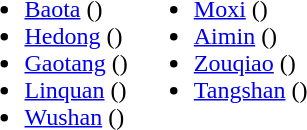<table>
<tr>
<td valign="top"><br><ul><li><a href='#'>Baota</a> ()</li><li><a href='#'>Hedong</a> ()</li><li><a href='#'>Gaotang</a> ()</li><li><a href='#'>Linquan</a> ()</li><li><a href='#'>Wushan</a> ()</li></ul></td>
<td valign="top"><br><ul><li><a href='#'>Moxi</a> ()</li><li><a href='#'>Aimin</a> ()</li><li><a href='#'>Zouqiao</a> ()</li><li><a href='#'>Tangshan</a> ()</li></ul></td>
</tr>
</table>
